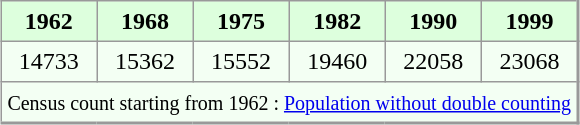<table align="center" rules="all" cellspacing="0" cellpadding="4" style="border: 1px solid #999; border-right: 2px solid #999; border-bottom:2px solid #999; background: #f3fff3">
<tr style="background: #ddffdd">
<th>1962</th>
<th>1968</th>
<th>1975</th>
<th>1982</th>
<th>1990</th>
<th>1999</th>
</tr>
<tr>
<td align=center>14733</td>
<td align=center>15362</td>
<td align=center>15552</td>
<td align=center>19460</td>
<td align=center>22058</td>
<td align=center>23068</td>
</tr>
<tr>
<td colspan=6 align=center><small>Census count starting from 1962 : <a href='#'>Population without double counting</a></small></td>
</tr>
</table>
